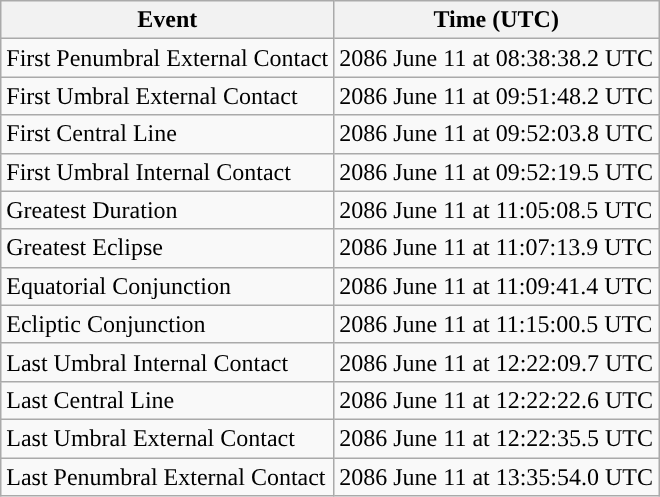<table class="wikitable">
<tr>
<th>Event</th>
<th>Time (UTC)</th>
</tr>
<tr>
<td>First Penumbral External Contact</td>
<td>2086 June 11 at 08:38:38.2 UTC</td>
</tr>
<tr>
<td>First Umbral External Contact</td>
<td>2086 June 11 at 09:51:48.2 UTC</td>
</tr>
<tr>
<td>First Central Line</td>
<td>2086 June 11 at 09:52:03.8 UTC</td>
</tr>
<tr>
<td>First Umbral Internal Contact</td>
<td>2086 June 11 at 09:52:19.5 UTC</td>
</tr>
<tr>
<td>Greatest Duration</td>
<td>2086 June 11 at 11:05:08.5 UTC</td>
</tr>
<tr>
<td>Greatest Eclipse</td>
<td>2086 June 11 at 11:07:13.9 UTC</td>
</tr>
<tr>
<td>Equatorial Conjunction</td>
<td>2086 June 11 at 11:09:41.4 UTC</td>
</tr>
<tr>
<td>Ecliptic Conjunction</td>
<td>2086 June 11 at 11:15:00.5 UTC</td>
</tr>
<tr>
<td>Last Umbral Internal Contact</td>
<td>2086 June 11 at 12:22:09.7 UTC</td>
</tr>
<tr>
<td>Last Central Line</td>
<td>2086 June 11 at 12:22:22.6 UTC</td>
</tr>
<tr>
<td>Last Umbral External Contact</td>
<td>2086 June 11 at 12:22:35.5 UTC</td>
</tr>
<tr>
<td>Last Penumbral External Contact</td>
<td>2086 June 11 at 13:35:54.0 UTC</td>
</tr>
</table>
